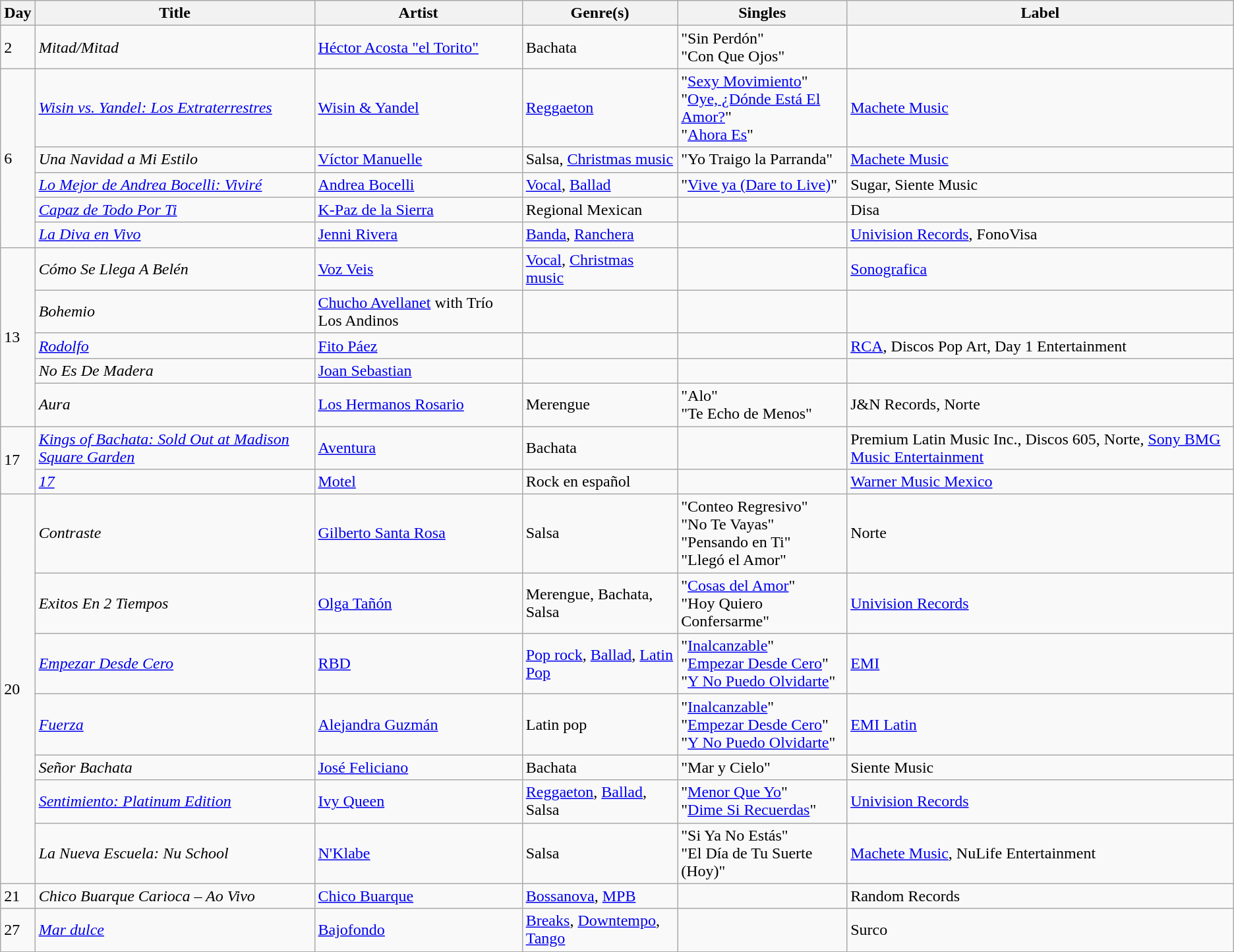<table class="wikitable sortable" style="text-align: left;">
<tr>
<th>Day</th>
<th>Title</th>
<th>Artist</th>
<th>Genre(s)</th>
<th>Singles</th>
<th>Label</th>
</tr>
<tr>
<td>2</td>
<td><em>Mitad/Mitad</em></td>
<td><a href='#'>Héctor Acosta "el Torito"</a></td>
<td>Bachata</td>
<td>"Sin Perdón"<br>"Con Que Ojos"</td>
<td></td>
</tr>
<tr>
<td rowspan="5">6</td>
<td><em><a href='#'>Wisin vs. Yandel: Los Extraterrestres</a></em></td>
<td><a href='#'>Wisin & Yandel</a></td>
<td><a href='#'>Reggaeton</a></td>
<td>"<a href='#'>Sexy Movimiento</a>"<br>"<a href='#'>Oye, ¿Dónde Está El Amor?</a>"<br>"<a href='#'>Ahora Es</a>"</td>
<td><a href='#'>Machete Music</a></td>
</tr>
<tr>
<td><em>Una Navidad a Mi Estilo</em></td>
<td><a href='#'>Víctor Manuelle</a></td>
<td>Salsa, <a href='#'>Christmas music</a></td>
<td>"Yo Traigo la Parranda"</td>
<td><a href='#'>Machete Music</a></td>
</tr>
<tr>
<td><em><a href='#'>Lo Mejor de Andrea Bocelli: Viviré</a></em></td>
<td><a href='#'>Andrea Bocelli</a></td>
<td><a href='#'>Vocal</a>, <a href='#'>Ballad</a></td>
<td>"<a href='#'>Vive ya (Dare to Live)</a>"</td>
<td>Sugar, Siente Music</td>
</tr>
<tr>
<td><em><a href='#'>Capaz de Todo Por Ti</a></em></td>
<td><a href='#'>K-Paz de la Sierra</a></td>
<td>Regional Mexican</td>
<td></td>
<td>Disa</td>
</tr>
<tr>
<td><em><a href='#'>La Diva en Vivo</a></em></td>
<td><a href='#'>Jenni Rivera</a></td>
<td><a href='#'>Banda</a>, <a href='#'>Ranchera</a></td>
<td></td>
<td><a href='#'>Univision Records</a>, FonoVisa</td>
</tr>
<tr>
<td rowspan="5">13</td>
<td><em>Cómo Se Llega A Belén</em></td>
<td><a href='#'>Voz Veis</a></td>
<td><a href='#'>Vocal</a>, <a href='#'>Christmas music</a></td>
<td></td>
<td><a href='#'>Sonografica</a></td>
</tr>
<tr>
<td><em>Bohemio</em></td>
<td><a href='#'>Chucho Avellanet</a> with Trío Los Andinos</td>
<td></td>
<td></td>
<td></td>
</tr>
<tr>
<td><em><a href='#'>Rodolfo</a></em></td>
<td><a href='#'>Fito Páez</a></td>
<td></td>
<td></td>
<td><a href='#'>RCA</a>, Discos Pop Art, Day 1 Entertainment</td>
</tr>
<tr>
<td><em>No Es De Madera</em></td>
<td><a href='#'>Joan Sebastian</a></td>
<td></td>
<td></td>
<td></td>
</tr>
<tr>
<td><em>Aura</em></td>
<td><a href='#'>Los Hermanos Rosario</a></td>
<td>Merengue</td>
<td>"Alo"<br>"Te Echo de Menos"</td>
<td>J&N Records, Norte</td>
</tr>
<tr>
<td rowspan="2">17</td>
<td><em><a href='#'>Kings of Bachata: Sold Out at Madison Square Garden</a></em></td>
<td><a href='#'>Aventura</a></td>
<td>Bachata</td>
<td></td>
<td>Premium Latin Music Inc., Discos 605, Norte, <a href='#'>Sony BMG Music Entertainment</a></td>
</tr>
<tr>
<td><em><a href='#'>17</a></em></td>
<td><a href='#'>Motel</a></td>
<td>Rock en español</td>
<td></td>
<td><a href='#'>Warner Music Mexico</a></td>
</tr>
<tr>
<td rowspan="7">20</td>
<td><em>Contraste</em></td>
<td><a href='#'>Gilberto Santa Rosa</a></td>
<td>Salsa</td>
<td>"Conteo Regresivo"<br>"No Te Vayas"<br>"Pensando en Ti"<br>"Llegó el Amor"</td>
<td>Norte</td>
</tr>
<tr>
<td><em>Exitos En 2 Tiempos</em></td>
<td><a href='#'>Olga Tañón</a></td>
<td>Merengue, Bachata, Salsa</td>
<td>"<a href='#'>Cosas del Amor</a>"<br>"Hoy Quiero Confersarme"</td>
<td><a href='#'>Univision Records</a></td>
</tr>
<tr>
<td><em><a href='#'>Empezar Desde Cero</a></em></td>
<td><a href='#'>RBD</a></td>
<td><a href='#'>Pop rock</a>, <a href='#'>Ballad</a>, <a href='#'>Latin Pop</a></td>
<td>"<a href='#'>Inalcanzable</a>"<br>"<a href='#'>Empezar Desde Cero</a>"<br>"<a href='#'>Y No Puedo Olvidarte</a>"</td>
<td><a href='#'>EMI</a></td>
</tr>
<tr>
<td><em><a href='#'>Fuerza</a></em></td>
<td><a href='#'>Alejandra Guzmán</a></td>
<td>Latin pop</td>
<td>"<a href='#'>Inalcanzable</a>"<br>"<a href='#'>Empezar Desde Cero</a>"<br>"<a href='#'>Y No Puedo Olvidarte</a>"</td>
<td><a href='#'>EMI Latin</a></td>
</tr>
<tr>
<td><em>Señor Bachata</em></td>
<td><a href='#'>José Feliciano</a></td>
<td>Bachata</td>
<td>"Mar y Cielo"</td>
<td>Siente Music</td>
</tr>
<tr>
<td><em><a href='#'>Sentimiento: Platinum Edition</a></em></td>
<td><a href='#'>Ivy Queen</a></td>
<td><a href='#'>Reggaeton</a>, <a href='#'>Ballad</a>, Salsa</td>
<td>"<a href='#'>Menor Que Yo</a>"<br>"<a href='#'>Dime Si Recuerdas</a>"</td>
<td><a href='#'>Univision Records</a></td>
</tr>
<tr>
<td><em>La Nueva Escuela: Nu School</em></td>
<td><a href='#'>N'Klabe</a></td>
<td>Salsa</td>
<td>"Si Ya No Estás"<br>"El Día de Tu Suerte (Hoy)"</td>
<td><a href='#'>Machete Music</a>, NuLife Entertainment</td>
</tr>
<tr>
<td>21</td>
<td><em>Chico Buarque Carioca – Ao Vivo</em></td>
<td><a href='#'>Chico Buarque</a></td>
<td><a href='#'>Bossanova</a>, <a href='#'>MPB</a></td>
<td></td>
<td>Random Records</td>
</tr>
<tr>
<td>27</td>
<td><em><a href='#'>Mar dulce</a></em></td>
<td><a href='#'>Bajofondo</a></td>
<td><a href='#'>Breaks</a>, <a href='#'>Downtempo</a>, <a href='#'>Tango</a></td>
<td></td>
<td>Surco</td>
</tr>
<tr>
</tr>
</table>
